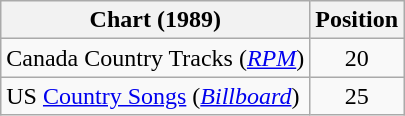<table class="wikitable sortable">
<tr>
<th scope="col">Chart (1989)</th>
<th scope="col">Position</th>
</tr>
<tr>
<td>Canada Country Tracks (<em><a href='#'>RPM</a></em>)</td>
<td align="center">20</td>
</tr>
<tr>
<td>US <a href='#'>Country Songs</a> (<em><a href='#'>Billboard</a></em>)</td>
<td align="center">25</td>
</tr>
</table>
